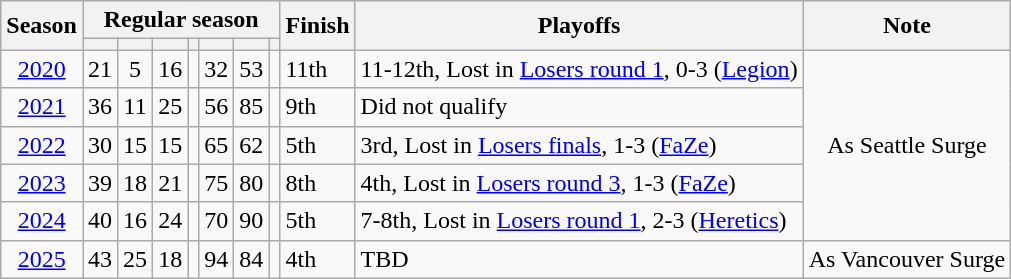<table class="wikitable" style="text-align:center;">
<tr>
<th rowspan="2">Season</th>
<th colspan="7">Regular season</th>
<th rowspan="2">Finish</th>
<th rowspan="2">Playoffs</th>
<th rowspan="2">Note</th>
</tr>
<tr>
<th></th>
<th></th>
<th></th>
<th></th>
<th></th>
<th></th>
<th></th>
</tr>
<tr>
<td><a href='#'>2020</a></td>
<td>21</td>
<td>5</td>
<td>16</td>
<td></td>
<td>32</td>
<td>53</td>
<td></td>
<td align=left>11th</td>
<td align=left>11-12th, Lost in <a href='#'>Losers round 1</a>, 0-3 (<a href='#'>Legion</a>)</td>
<td rowspan="5">As Seattle Surge</td>
</tr>
<tr>
<td><a href='#'>2021</a></td>
<td>36</td>
<td>11</td>
<td>25</td>
<td></td>
<td>56</td>
<td>85</td>
<td></td>
<td align=left>9th</td>
<td align=left>Did not qualify</td>
</tr>
<tr>
<td><a href='#'>2022</a></td>
<td>30</td>
<td>15</td>
<td>15</td>
<td></td>
<td>65</td>
<td>62</td>
<td></td>
<td align=left>5th</td>
<td align=left>3rd, Lost in <a href='#'>Losers finals</a>, 1-3 (<a href='#'>FaZe</a>)</td>
</tr>
<tr>
<td><a href='#'>2023</a></td>
<td>39</td>
<td>18</td>
<td>21</td>
<td></td>
<td>75</td>
<td>80</td>
<td></td>
<td align=left>8th</td>
<td align=left>4th, Lost in <a href='#'>Losers round 3</a>, 1-3 (<a href='#'>FaZe</a>)</td>
</tr>
<tr>
<td><a href='#'>2024</a></td>
<td>40</td>
<td>16</td>
<td>24</td>
<td></td>
<td>70</td>
<td>90</td>
<td></td>
<td align=left>5th</td>
<td align=left>7-8th, Lost in <a href='#'>Losers round 1</a>, 2-3 (<a href='#'>Heretics</a>)</td>
</tr>
<tr>
<td><a href='#'>2025</a></td>
<td>43</td>
<td>25</td>
<td>18</td>
<td></td>
<td>94</td>
<td>84</td>
<td></td>
<td align=left>4th</td>
<td align=left>TBD</td>
<td rowspan="1">As Vancouver Surge</td>
</tr>
</table>
